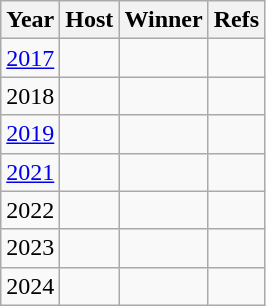<table class="wikitable">
<tr>
<th>Year</th>
<th>Host</th>
<th>Winner</th>
<th>Refs</th>
</tr>
<tr>
<td><a href='#'>2017</a></td>
<td></td>
<td></td>
<td align="center"></td>
</tr>
<tr>
<td>2018</td>
<td></td>
<td></td>
<td align="center"></td>
</tr>
<tr>
<td><a href='#'>2019</a></td>
<td></td>
<td></td>
<td align="center"></td>
</tr>
<tr>
<td><a href='#'>2021</a></td>
<td></td>
<td></td>
<td align="center"></td>
</tr>
<tr>
<td>2022</td>
<td></td>
<td></td>
<td align="center"></td>
</tr>
<tr>
<td>2023</td>
<td></td>
<td></td>
<td align="center"></td>
</tr>
<tr>
<td>2024</td>
<td></td>
<td></td>
<td align="center"></td>
</tr>
</table>
